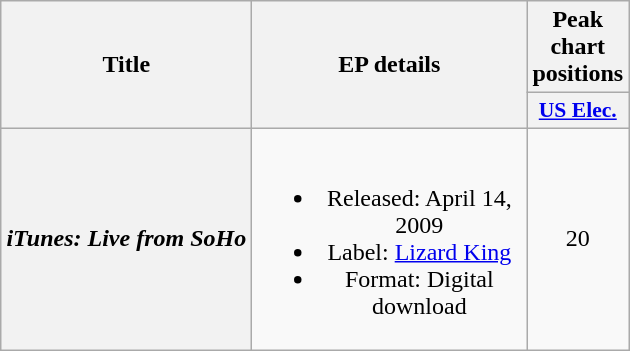<table class="wikitable plainrowheaders" style="text-align:center;">
<tr>
<th scope="col" rowspan="2" style="width:10em;">Title</th>
<th scope="col" rowspan="2" style="width:11em;">EP details</th>
<th scope="col" colspan="1">Peak chart positions</th>
</tr>
<tr>
<th style="width:3em;font-size:90%"><a href='#'>US Elec.</a><br></th>
</tr>
<tr>
<th scope="row"><em>iTunes: Live from SoHo</em></th>
<td><br><ul><li>Released: April 14, 2009</li><li>Label: <a href='#'>Lizard King</a></li><li>Format: Digital download</li></ul></td>
<td>20</td>
</tr>
</table>
